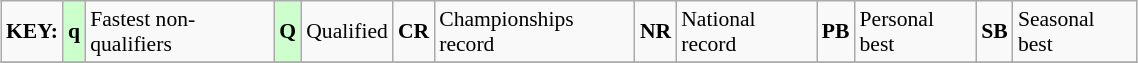<table class="wikitable" style="margin:0.5em auto; font-size:90%;position:relative;" width=60%>
<tr>
<td><strong>KEY:</strong></td>
<td bgcolor=ccffcc align=center><strong>q</strong></td>
<td>Fastest non-qualifiers</td>
<td bgcolor=ccffcc align=center><strong>Q</strong></td>
<td>Qualified</td>
<td align=center><strong>CR</strong></td>
<td>Championships record</td>
<td align=center><strong>NR</strong></td>
<td>National record</td>
<td align=center><strong>PB</strong></td>
<td>Personal best</td>
<td align=center><strong>SB</strong></td>
<td>Seasonal best</td>
</tr>
<tr>
</tr>
</table>
